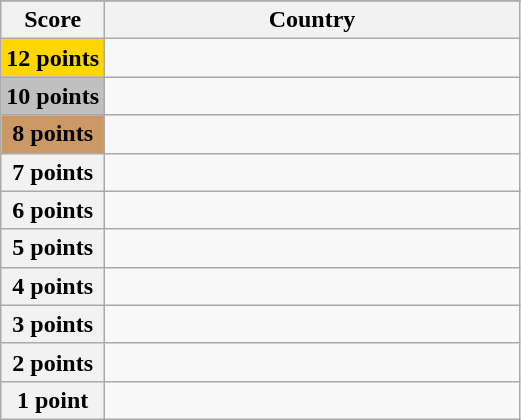<table class="wikitable">
<tr>
</tr>
<tr>
<th scope="col" width="20%">Score</th>
<th scope="col">Country</th>
</tr>
<tr>
<th scope="row" style="background:gold">12 points</th>
<td></td>
</tr>
<tr>
<th scope="row" style="background:silver">10 points</th>
<td></td>
</tr>
<tr>
<th scope="row" style="background:#CC9966">8 points</th>
<td></td>
</tr>
<tr>
<th scope="row">7 points</th>
<td></td>
</tr>
<tr>
<th scope="row">6 points</th>
<td></td>
</tr>
<tr>
<th scope="row">5 points</th>
<td></td>
</tr>
<tr>
<th scope="row">4 points</th>
<td></td>
</tr>
<tr>
<th scope="row">3 points</th>
<td></td>
</tr>
<tr>
<th scope="row">2 points</th>
<td></td>
</tr>
<tr>
<th scope="row">1 point</th>
<td></td>
</tr>
</table>
